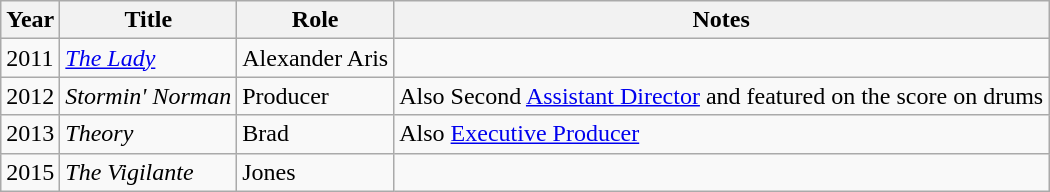<table class="wikitable">
<tr>
<th>Year</th>
<th>Title</th>
<th>Role</th>
<th>Notes</th>
</tr>
<tr>
<td>2011</td>
<td><em><a href='#'>The Lady</a></em></td>
<td>Alexander Aris</td>
<td></td>
</tr>
<tr>
<td>2012</td>
<td><em>Stormin' Norman</em></td>
<td>Producer</td>
<td>Also Second <a href='#'>Assistant Director</a> and featured on the score on drums</td>
</tr>
<tr>
<td>2013</td>
<td><em>Theory</em></td>
<td>Brad</td>
<td>Also <a href='#'>Executive Producer</a></td>
</tr>
<tr>
<td>2015</td>
<td><em>The Vigilante</em></td>
<td>Jones</td>
<td></td>
</tr>
</table>
